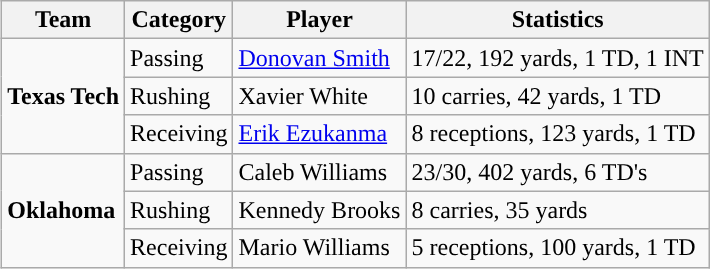<table class="wikitable" style="float: right;">
<tr>
<th>Team</th>
<th>Category</th>
<th>Player</th>
<th>Statistics</th>
</tr>
<tr>
<td rowspan=3><strong>Texas Tech</strong></td>
<td>Passing</td>
<td><a href='#'>Donovan Smith</a></td>
<td>17/22, 192 yards, 1 TD, 1 INT</td>
</tr>
<tr>
<td>Rushing</td>
<td>Xavier White</td>
<td>10 carries, 42 yards, 1 TD</td>
</tr>
<tr>
<td>Receiving</td>
<td><a href='#'>Erik Ezukanma</a></td>
<td>8 receptions, 123 yards, 1 TD</td>
</tr>
<tr>
<td rowspan=3><strong>Oklahoma</strong></td>
<td>Passing</td>
<td>Caleb Williams</td>
<td>23/30, 402 yards, 6 TD's</td>
</tr>
<tr>
<td>Rushing</td>
<td>Kennedy Brooks</td>
<td>8 carries, 35 yards</td>
</tr>
<tr>
<td>Receiving</td>
<td>Mario Williams</td>
<td>5 receptions, 100 yards, 1 TD</td>
</tr>
</table>
